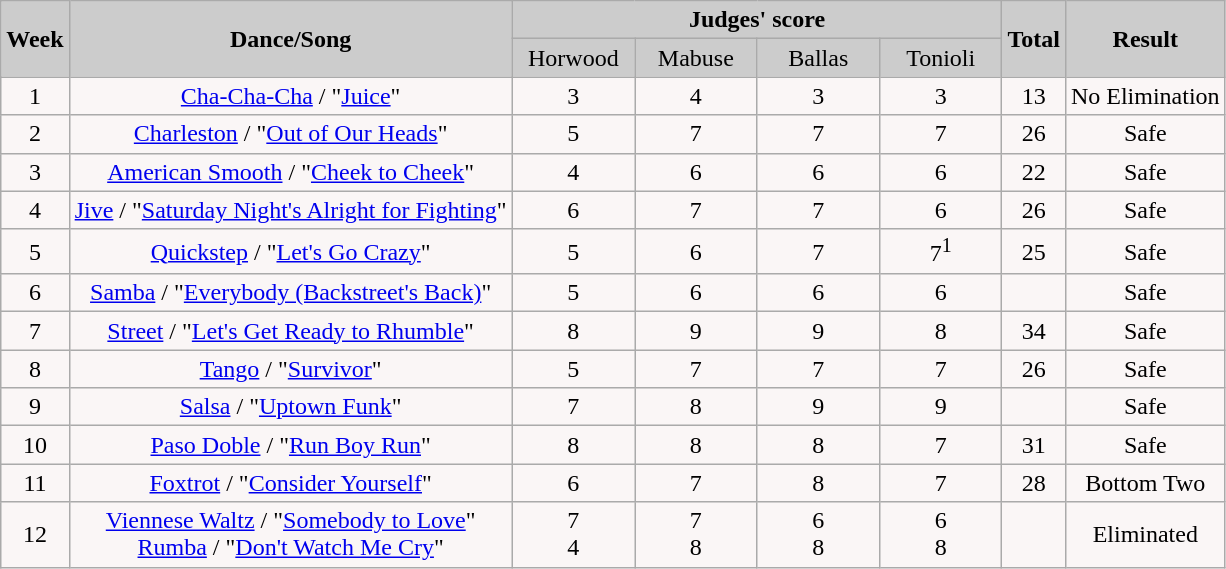<table | class="wikitable collapsible collapsed">
<tr style="text-align: center; background:#ccc;">
<td rowspan="2"><strong>Week</strong></td>
<td rowspan="2"><strong>Dance/Song</strong></td>
<td colspan="4"><strong>Judges' score</strong></td>
<td rowspan="2"><strong>Total</strong></td>
<td rowspan="2"><strong>Result</strong></td>
</tr>
<tr style="text-align: center; background:#ccc;">
<td style="width:10%; ">Horwood</td>
<td style="width:10%; ">Mabuse</td>
<td style="width:10%; ">Ballas</td>
<td style="width:10%; ">Tonioli</td>
</tr>
<tr style="text-align: center; background:#faf6f6;">
<td>1</td>
<td><a href='#'>Cha-Cha-Cha</a> / "<a href='#'>Juice</a>"</td>
<td>3</td>
<td>4</td>
<td>3</td>
<td>3</td>
<td>13</td>
<td>No Elimination</td>
</tr>
<tr style="text-align: center; background:#faf6f6;">
<td>2</td>
<td><a href='#'>Charleston</a> / "<a href='#'>Out of Our Heads</a>"</td>
<td>5</td>
<td>7</td>
<td>7</td>
<td>7</td>
<td>26</td>
<td>Safe</td>
</tr>
<tr style="text-align: center; background:#faf6f6;">
<td>3</td>
<td><a href='#'>American Smooth</a> / "<a href='#'>Cheek to Cheek</a>"</td>
<td>4</td>
<td>6</td>
<td>6</td>
<td>6</td>
<td>22</td>
<td>Safe</td>
</tr>
<tr style="text-align: center; background:#faf6f6;">
<td>4</td>
<td><a href='#'>Jive</a> / "<a href='#'>Saturday Night's Alright for Fighting</a>"</td>
<td>6</td>
<td>7</td>
<td>7</td>
<td>6</td>
<td>26</td>
<td>Safe</td>
</tr>
<tr style="text-align: center; background:#faf6f6;">
<td>5</td>
<td><a href='#'>Quickstep</a> / "<a href='#'>Let's Go Crazy</a>"</td>
<td>5</td>
<td>6</td>
<td>7</td>
<td>7<sup>1</sup></td>
<td>25</td>
<td>Safe</td>
</tr>
<tr style="text-align: center; background:#faf6f6;">
<td>6</td>
<td><a href='#'>Samba</a> / "<a href='#'>Everybody (Backstreet's Back)</a>"</td>
<td>5</td>
<td>6</td>
<td>6</td>
<td>6</td>
<td></td>
<td>Safe</td>
</tr>
<tr style="text-align: center; background:#faf6f6;">
<td>7</td>
<td><a href='#'>Street</a> / "<a href='#'>Let's Get Ready to Rhumble</a>"</td>
<td>8</td>
<td>9</td>
<td>9</td>
<td>8</td>
<td>34</td>
<td>Safe</td>
</tr>
<tr style="text-align: center; background:#faf6f6;">
<td>8</td>
<td><a href='#'>Tango</a> / "<a href='#'>Survivor</a>"</td>
<td>5</td>
<td>7</td>
<td>7</td>
<td>7</td>
<td>26</td>
<td>Safe</td>
</tr>
<tr style="text-align: center; background:#faf6f6;">
<td>9</td>
<td><a href='#'>Salsa</a> / "<a href='#'>Uptown Funk</a>"</td>
<td>7</td>
<td>8</td>
<td>9</td>
<td>9</td>
<td></td>
<td>Safe</td>
</tr>
<tr style="text-align: center; background:#faf6f6;">
<td>10</td>
<td><a href='#'>Paso Doble</a> / "<a href='#'>Run Boy Run</a>"</td>
<td>8</td>
<td>8</td>
<td>8</td>
<td>7</td>
<td>31</td>
<td>Safe</td>
</tr>
<tr style="text-align: center; background:#faf6f6;">
<td>11</td>
<td><a href='#'>Foxtrot</a> / "<a href='#'>Consider Yourself</a>"</td>
<td>6</td>
<td>7</td>
<td>8</td>
<td>7</td>
<td>28</td>
<td>Bottom Two</td>
</tr>
<tr style="text-align: center; background:#faf6f6;">
<td>12</td>
<td><a href='#'>Viennese Waltz</a> / "<a href='#'>Somebody to Love</a>"<br><a href='#'>Rumba</a> / "<a href='#'>Don't Watch Me Cry</a>"</td>
<td>7<br>4</td>
<td>7<br>8</td>
<td>6<br>8</td>
<td>6<br>8</td>
<td><br></td>
<td>Eliminated</td>
</tr>
</table>
